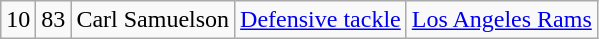<table class="wikitable" style="text-align:center">
<tr>
<td>10</td>
<td>83</td>
<td>Carl Samuelson</td>
<td><a href='#'>Defensive tackle</a></td>
<td><a href='#'>Los Angeles Rams</a></td>
</tr>
</table>
